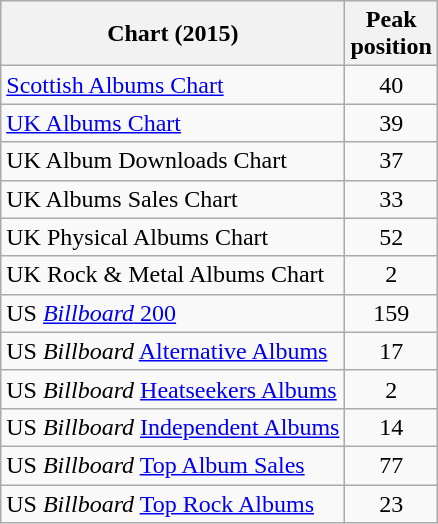<table class="wikitable sortable">
<tr>
<th>Chart (2015)</th>
<th>Peak<br>position</th>
</tr>
<tr>
<td><a href='#'>Scottish Albums Chart</a></td>
<td style="text-align:center;">40</td>
</tr>
<tr>
<td><a href='#'>UK Albums Chart</a></td>
<td style="text-align:center;">39</td>
</tr>
<tr>
<td>UK Album Downloads Chart</td>
<td style="text-align:center;">37</td>
</tr>
<tr>
<td>UK Albums Sales Chart</td>
<td style="text-align:center;">33</td>
</tr>
<tr>
<td>UK Physical Albums Chart</td>
<td style="text-align:center;">52</td>
</tr>
<tr>
<td>UK Rock & Metal Albums Chart</td>
<td style="text-align:center;">2</td>
</tr>
<tr>
<td>US <a href='#'><em>Billboard</em> 200</a></td>
<td style="text-align:center;">159</td>
</tr>
<tr>
<td>US <em>Billboard</em> <a href='#'>Alternative Albums</a></td>
<td style="text-align:center;">17</td>
</tr>
<tr>
<td>US <em>Billboard</em> <a href='#'>Heatseekers Albums</a></td>
<td style="text-align:center;">2</td>
</tr>
<tr>
<td>US <em>Billboard</em> <a href='#'>Independent Albums</a></td>
<td style="text-align:center;">14</td>
</tr>
<tr>
<td>US <em>Billboard</em> <a href='#'>Top Album Sales</a></td>
<td style="text-align:center;">77</td>
</tr>
<tr>
<td>US <em>Billboard</em> <a href='#'>Top Rock Albums</a></td>
<td style="text-align:center;">23</td>
</tr>
</table>
